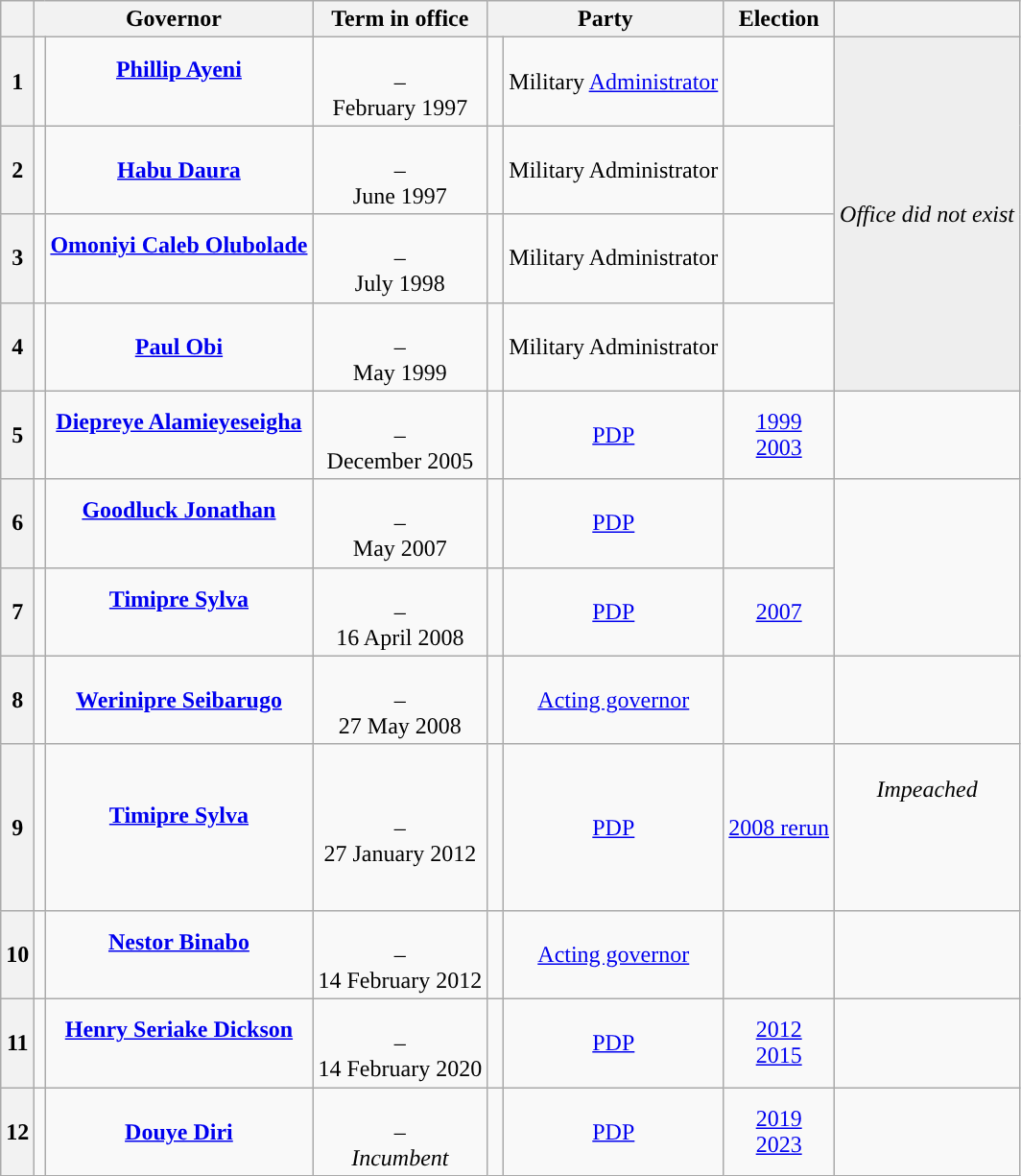<table class="wikitable sortable" style="text-align:center;">
<tr>
<th scope="col" data-sort-type="number"></th>
<th scope="colgroup" colspan="2">Governor</th>
<th scope="col" class="unsortable">Term in office</th>
<th scope="colgroup" colspan="2" class="unsortable">Party</th>
<th scope="col" class="unsortable">Election</th>
<th scope="col"></th>
</tr>
<tr ">
<th scope="row">1</th>
<td data-sort-value="Ayeni, Phillip"></td>
<td><strong><a href='#'>Phillip Ayeni</a></strong><br><br></td>
<td><br>–<br>February 1997<br></td>
<td></td>
<td>Military <a href='#'>Administrator</a></td>
<td></td>
<td rowspan="4" style="background:#EEEEEE;"><em>Office did not exist</em></td>
</tr>
<tr ">
<th scope="row">2</th>
<td data-sort-value="Daura, Habu"></td>
<td><strong><a href='#'>Habu Daura</a></strong></td>
<td><br>–<br>June 1997<br></td>
<td></td>
<td>Military Administrator</td>
<td></td>
</tr>
<tr ">
<th scope="row">3</th>
<td data-sort-value="Olubolade, Omoniyi Caleb"></td>
<td><strong><a href='#'>Omoniyi Caleb Olubolade</a></strong><br><br></td>
<td><br>–<br>July 1998<br></td>
<td></td>
<td>Military Administrator</td>
<td></td>
</tr>
<tr ">
<th scope="row">4</th>
<td data-sort-value="Obi, Paul"></td>
<td><strong><a href='#'>Paul Obi</a></strong></td>
<td><br>–<br>May 1999<br></td>
<td></td>
<td>Military Administrator</td>
<td></td>
</tr>
<tr ">
<th scope="row">5</th>
<td data-sort-value="Alamieyeseigha, Diepreye"></td>
<td><strong><a href='#'>Diepreye Alamieyeseigha</a></strong><br><br></td>
<td><br>–<br>December 2005<br></td>
<td style="background:"> </td>
<td><a href='#'>PDP</a><br></td>
<td><a href='#'>1999</a><br><a href='#'>2003</a><br></td>
<td></td>
</tr>
<tr ">
<th scope="row">6</th>
<td data-sort-value="Jonathan, Goodluck"></td>
<td><strong><a href='#'>Goodluck Jonathan</a></strong><br><br></td>
<td><br>–<br>May 2007<br></td>
<td style="background:"> </td>
<td><a href='#'>PDP</a><br></td>
<td></td>
<td rowspan="2"></td>
</tr>
<tr ">
<th scope="row">7</th>
<td data-sort-value="Sylva, Timipre"></td>
<td><strong><a href='#'>Timipre Sylva</a></strong><br><br></td>
<td><br>–<br>16 April 2008<br></td>
<td style="background:"> </td>
<td><a href='#'>PDP</a><br></td>
<td><a href='#'>2007</a><br></td>
</tr>
<tr ">
<th scope="row">8</th>
<td data-sort-value="Seibarugo, Werinipre"></td>
<td><strong><a href='#'>Werinipre Seibarugo</a></strong></td>
<td><br>–<br>27 May 2008<br></td>
<td></td>
<td><a href='#'>Acting governor</a></td>
<td></td>
<td></td>
</tr>
<tr ">
<th scope="row">9</th>
<td data-sort-value="Sylva, Timipre"></td>
<td><strong><a href='#'>Timipre Sylva</a></strong><br><br></td>
<td><br>–<br>27 January 2012<br></td>
<td style="background:"> </td>
<td><a href='#'>PDP</a><br></td>
<td><a href='#'>2008 rerun</a><br></td>
<td><br><em>Impeached</em><br><br><br><br><br></td>
</tr>
<tr ">
<th scope="row">10</th>
<td data-sort-value="Binabo, Nestor"></td>
<td><strong><a href='#'>Nestor Binabo</a></strong><br><br></td>
<td><br>–<br>14 February 2012<br></td>
<td></td>
<td><a href='#'>Acting governor</a></td>
<td></td>
<td></td>
</tr>
<tr ">
<th scope="row">11</th>
<td data-sort-value="Dickson, Henry Seriake"></td>
<td><strong><a href='#'>Henry Seriake Dickson</a></strong><br><br></td>
<td><br>–<br>14 February 2020<br></td>
<td style="background:"> </td>
<td><a href='#'>PDP</a><br></td>
<td><a href='#'>2012</a><br><a href='#'>2015</a><br></td>
<td></td>
</tr>
<tr ">
<th scope="row">12</th>
<td data-sort-value="Diri, Douye"></td>
<td><strong><a href='#'>Douye Diri</a></strong></td>
<td><br>–<br><em>Incumbent</em><br></td>
<td style="background:"> </td>
<td><a href='#'>PDP</a><br></td>
<td><a href='#'>2019</a><br><a href='#'>2023</a><br></td>
<td></td>
</tr>
</table>
